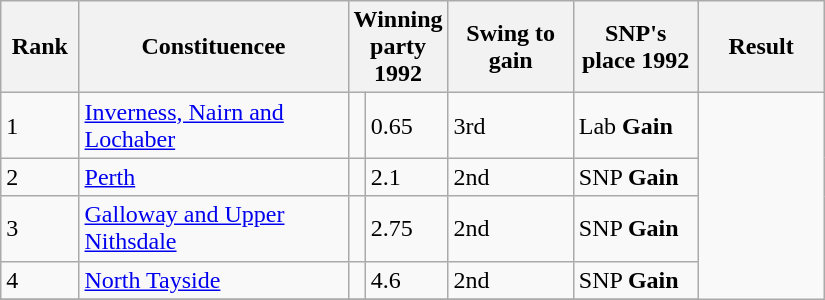<table class="wikitable" style="width:550px">
<tr>
<th style="width:50px;">Rank</th>
<th style="width:225px;">Constituencee</th>
<th colspan="2" style="width:175px;">Winning party 1992</th>
<th style="width:100px;">Swing to gain</th>
<th style="width:100px;">SNP's place 1992</th>
<th style="width:100px;">Result</th>
</tr>
<tr>
<td>1</td>
<td><a href='#'>Inverness, Nairn and Lochaber</a></td>
<td></td>
<td>0.65</td>
<td>3rd</td>
<td>Lab <strong>Gain</strong></td>
</tr>
<tr>
<td>2</td>
<td><a href='#'>Perth</a></td>
<td></td>
<td>2.1</td>
<td>2nd</td>
<td>SNP <strong>Gain</strong></td>
</tr>
<tr>
<td>3</td>
<td><a href='#'>Galloway and Upper Nithsdale</a></td>
<td></td>
<td>2.75</td>
<td>2nd</td>
<td>SNP <strong>Gain</strong></td>
</tr>
<tr>
<td>4</td>
<td><a href='#'>North Tayside</a></td>
<td></td>
<td>4.6</td>
<td>2nd</td>
<td>SNP <strong>Gain</strong></td>
</tr>
<tr>
</tr>
</table>
